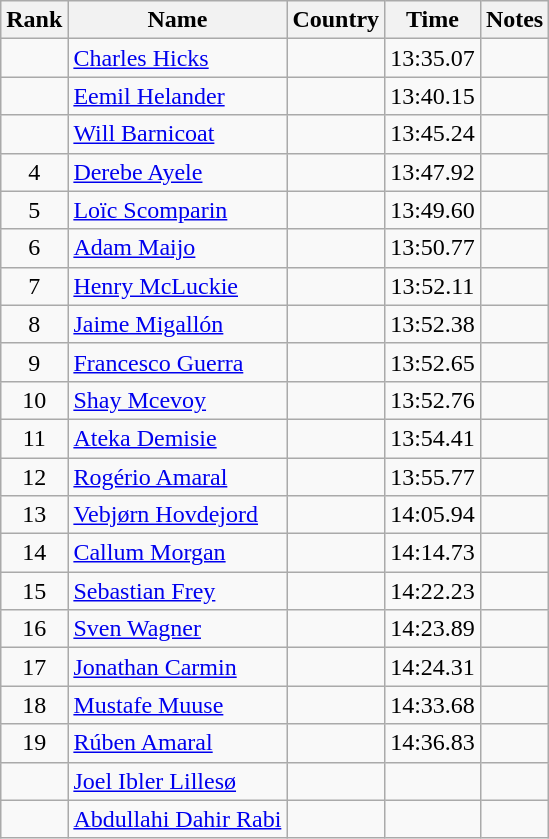<table class="wikitable sortable" style="text-align:center">
<tr>
<th>Rank</th>
<th>Name</th>
<th>Country</th>
<th>Time</th>
<th>Notes</th>
</tr>
<tr>
<td></td>
<td align=left><a href='#'>Charles Hicks</a></td>
<td align=left></td>
<td>13:35.07</td>
<td></td>
</tr>
<tr>
<td></td>
<td align=left><a href='#'>Eemil Helander</a></td>
<td align=left></td>
<td>13:40.15</td>
<td></td>
</tr>
<tr>
<td></td>
<td align=left><a href='#'>Will Barnicoat</a></td>
<td align=left></td>
<td>13:45.24</td>
<td></td>
</tr>
<tr>
<td>4</td>
<td align=left><a href='#'>Derebe Ayele</a></td>
<td align=left></td>
<td>13:47.92</td>
<td></td>
</tr>
<tr>
<td>5</td>
<td align=left><a href='#'>Loïc Scomparin</a></td>
<td align=left></td>
<td>13:49.60</td>
<td></td>
</tr>
<tr>
<td>6</td>
<td align=left><a href='#'>Adam Maijo</a></td>
<td align=left></td>
<td>13:50.77</td>
<td></td>
</tr>
<tr>
<td>7</td>
<td align=left><a href='#'>Henry McLuckie</a></td>
<td align=left></td>
<td>13:52.11</td>
<td></td>
</tr>
<tr>
<td>8</td>
<td align=left><a href='#'>Jaime Migallón</a></td>
<td align=left></td>
<td>13:52.38</td>
<td></td>
</tr>
<tr>
<td>9</td>
<td align=left><a href='#'>Francesco Guerra</a></td>
<td align=left></td>
<td>13:52.65</td>
<td></td>
</tr>
<tr>
<td>10</td>
<td align=left><a href='#'>Shay Mcevoy</a></td>
<td align=left></td>
<td>13:52.76</td>
<td></td>
</tr>
<tr>
<td>11</td>
<td align=left><a href='#'>Ateka Demisie</a></td>
<td align=left></td>
<td>13:54.41</td>
<td></td>
</tr>
<tr>
<td>12</td>
<td align=left><a href='#'>Rogério Amaral</a></td>
<td align=left></td>
<td>13:55.77</td>
<td></td>
</tr>
<tr>
<td>13</td>
<td align=left><a href='#'>Vebjørn Hovdejord</a></td>
<td align=left></td>
<td>14:05.94</td>
<td></td>
</tr>
<tr>
<td>14</td>
<td align=left><a href='#'>Callum Morgan</a></td>
<td align=left></td>
<td>14:14.73</td>
<td></td>
</tr>
<tr>
<td>15</td>
<td align=left><a href='#'>Sebastian Frey</a></td>
<td align=left></td>
<td>14:22.23</td>
<td></td>
</tr>
<tr>
<td>16</td>
<td align=left><a href='#'>Sven Wagner</a></td>
<td align=left></td>
<td>14:23.89</td>
<td></td>
</tr>
<tr>
<td>17</td>
<td align=left><a href='#'>Jonathan Carmin</a></td>
<td align=left></td>
<td>14:24.31</td>
<td></td>
</tr>
<tr>
<td>18</td>
<td align=left><a href='#'>Mustafe Muuse</a></td>
<td align=left></td>
<td>14:33.68</td>
<td></td>
</tr>
<tr>
<td>19</td>
<td align=left><a href='#'>Rúben Amaral</a></td>
<td align=left></td>
<td>14:36.83</td>
<td></td>
</tr>
<tr>
<td></td>
<td align=left><a href='#'>Joel Ibler Lillesø</a></td>
<td align=left></td>
<td></td>
<td></td>
</tr>
<tr>
<td></td>
<td align=left><a href='#'>Abdullahi Dahir Rabi</a></td>
<td align=left></td>
<td></td>
<td></td>
</tr>
</table>
